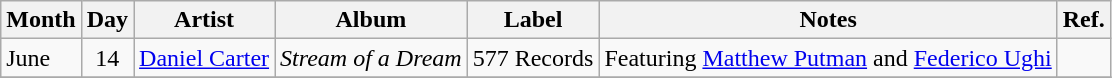<table class="wikitable">
<tr>
<th>Month</th>
<th>Day</th>
<th>Artist</th>
<th>Album</th>
<th>Label</th>
<th>Notes</th>
<th>Ref.</th>
</tr>
<tr>
<td rowspan="1">June</td>
<td rowspan="1" style="text-align:center;">14</td>
<td><a href='#'>Daniel Carter</a></td>
<td><em>Stream of a Dream</em></td>
<td>577 Records</td>
<td>Featuring <a href='#'>Matthew Putman</a> and <a href='#'>Federico Ughi</a></td>
<td></td>
</tr>
<tr>
</tr>
</table>
